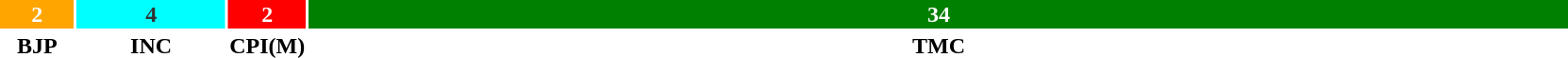<table style="width:88%; text-align:center;">
<tr style="color:white;">
<td style="background:orange; width:4.76%;"><strong>2</strong></td>
<td style="background:aqua; color:#333; width:9.52%;"><strong>4</strong></td>
<td style="background:red; width:4.76%;"><strong>2</strong></td>
<td style="background:green; width:80.95%;"><strong>34</strong></td>
</tr>
<tr>
<td><span><strong>BJP</strong></span></td>
<td><span><strong>INC</strong></span></td>
<td><span><strong>CPI(M)</strong></span></td>
<td><span><strong>TMC</strong></span></td>
</tr>
</table>
